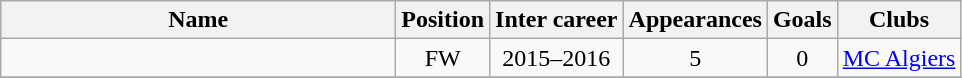<table class="wikitable sortable" style="text-align: center;">
<tr>
<th style="width:16em">Name</th>
<th>Position</th>
<th>Inter career</th>
<th>Appearances</th>
<th>Goals</th>
<th>Clubs</th>
</tr>
<tr>
<td align="left"></td>
<td>FW</td>
<td>2015–2016</td>
<td>5</td>
<td>0</td>
<td><a href='#'>MC Algiers</a></td>
</tr>
<tr>
</tr>
</table>
